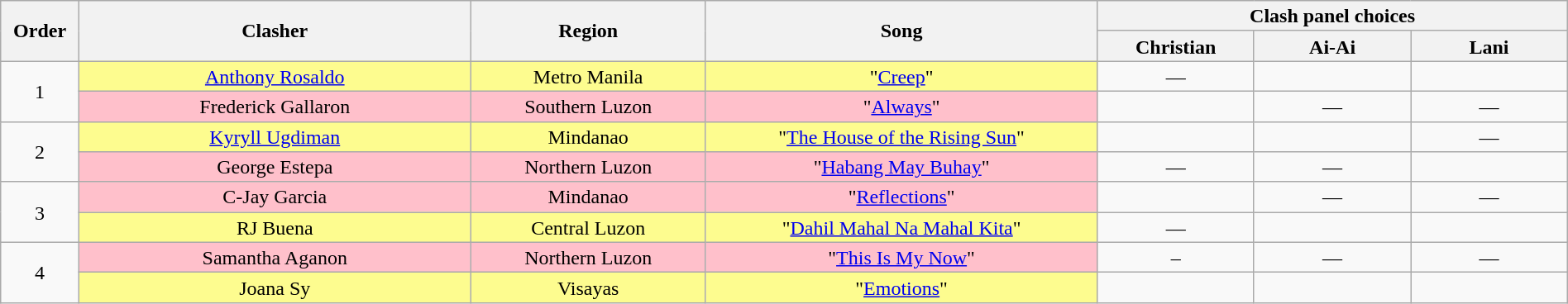<table class="wikitable" style="text-align:center; line-height:17px; width:100%;">
<tr>
<th rowspan="2" width="5%">Order</th>
<th rowspan="2" width="25%">Clasher</th>
<th rowspan="2">Region</th>
<th rowspan="2" width="25%">Song</th>
<th colspan="3" width="30%">Clash panel choices</th>
</tr>
<tr>
<th width="10%">Christian</th>
<th width="10%">Ai-Ai</th>
<th width="10%">Lani</th>
</tr>
<tr>
<td rowspan="2">1</td>
<td style="background:#fdfc8f;"><a href='#'>Anthony Rosaldo</a></td>
<td style="background:#fdfc8f;">Metro Manila</td>
<td style="background:#fdfc8f;">"<a href='#'>Creep</a>"</td>
<td>—</td>
<td><strong></strong></td>
<td><strong></strong></td>
</tr>
<tr>
<td style="background:pink;">Frederick Gallaron</td>
<td style="background:pink;">Southern Luzon</td>
<td style="background:pink;">"<a href='#'>Always</a>"</td>
<td><strong></strong></td>
<td>—</td>
<td>—</td>
</tr>
<tr>
<td rowspan="2">2</td>
<td style="background:#fdfc8f;"><a href='#'>Kyryll Ugdiman</a></td>
<td style="background:#fdfc8f;">Mindanao</td>
<td style="background:#fdfc8f;">"<a href='#'>The House of the Rising Sun</a>"</td>
<td><strong></strong></td>
<td><strong></strong></td>
<td>—</td>
</tr>
<tr>
<td style="background:pink;">George Estepa</td>
<td style="background:pink;">Northern Luzon</td>
<td style="background:pink;">"<a href='#'>Habang May Buhay</a>"</td>
<td>—</td>
<td>—</td>
<td><strong></strong></td>
</tr>
<tr>
<td rowspan="2">3</td>
<td style="background:pink;">C-Jay Garcia</td>
<td style="background:pink;">Mindanao</td>
<td style="background:pink;">"<a href='#'>Reflections</a>"</td>
<td><strong></strong></td>
<td>—</td>
<td>—</td>
</tr>
<tr>
<td style="background:#fdfc8f;">RJ Buena</td>
<td style="background:#fdfc8f;">Central Luzon</td>
<td style="background:#fdfc8f;">"<a href='#'>Dahil Mahal Na Mahal Kita</a>"</td>
<td>—</td>
<td><strong></strong></td>
<td><strong></strong></td>
</tr>
<tr>
<td rowspan="2">4</td>
<td style="background:pink;">Samantha Aganon</td>
<td style="background:pink;">Northern Luzon</td>
<td style="background:pink;">"<a href='#'>This Is My Now</a>"</td>
<td>–</td>
<td>—</td>
<td>—</td>
</tr>
<tr>
<td style="background:#fdfc8f;">Joana Sy</td>
<td style="background:#fdfc8f;">Visayas</td>
<td style="background:#fdfc8f;">"<a href='#'>Emotions</a>"</td>
<td><strong></strong></td>
<td><strong></strong></td>
<td><strong></strong></td>
</tr>
</table>
